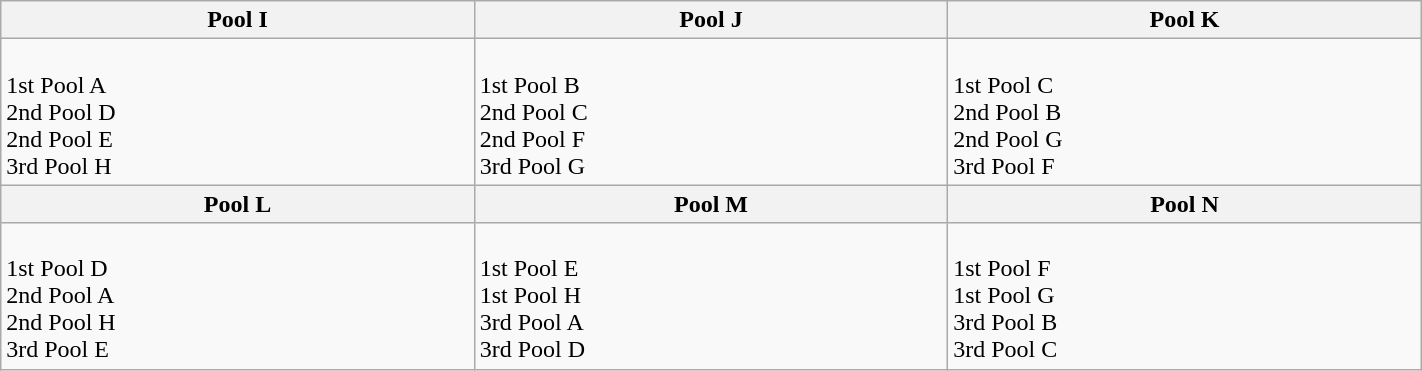<table class="wikitable" width=75%>
<tr>
<th width=33%>Pool I</th>
<th width=33%>Pool J</th>
<th width=33%>Pool K</th>
</tr>
<tr>
<td><br>1st Pool A<br>
2nd Pool D<br>
2nd Pool E<br>
3rd Pool H</td>
<td><br>1st Pool B<br>
2nd Pool C<br>
2nd Pool F<br>
3rd Pool G</td>
<td><br>1st Pool C<br>
2nd Pool B<br>
2nd Pool G<br>
3rd Pool F</td>
</tr>
<tr>
<th width=33%>Pool L</th>
<th width=33%>Pool M</th>
<th width=33%>Pool N</th>
</tr>
<tr>
<td><br>1st Pool D<br>
2nd Pool A<br>
2nd Pool H<br>
3rd Pool E</td>
<td><br>1st Pool E<br>
1st Pool H<br>
3rd Pool A<br>
3rd Pool D</td>
<td><br>1st Pool F<br>
1st Pool G<br>
3rd Pool B<br>
3rd Pool C</td>
</tr>
</table>
